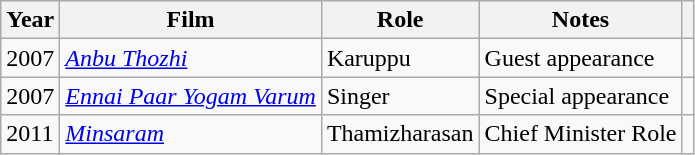<table class="wikitable sortable">
<tr>
<th>Year</th>
<th>Film</th>
<th>Role</th>
<th class="unsortable">Notes</th>
<th class="unsortable"></th>
</tr>
<tr>
<td>2007</td>
<td><em><a href='#'>Anbu Thozhi</a></em></td>
<td>Karuppu</td>
<td>Guest appearance</td>
<td></td>
</tr>
<tr>
<td>2007</td>
<td><em><a href='#'>Ennai Paar Yogam Varum</a></em></td>
<td>Singer</td>
<td>Special appearance</td>
<td></td>
</tr>
<tr>
<td>2011</td>
<td><em><a href='#'>Minsaram</a></em></td>
<td>Thamizharasan</td>
<td>Chief Minister Role</td>
<td></td>
</tr>
</table>
